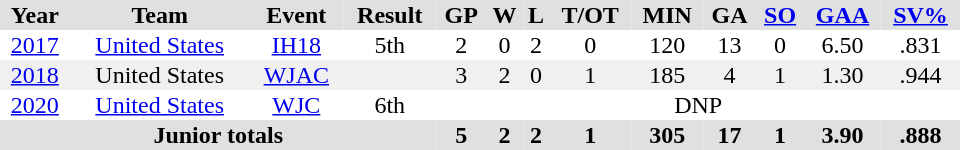<table border="0" cellpadding="1" cellspacing="0" ID="Table3" style="text-align:center; width:40em">
<tr bgcolor="#e0e0e0">
<th>Year</th>
<th>Team</th>
<th>Event</th>
<th>Result</th>
<th>GP</th>
<th>W</th>
<th>L</th>
<th>T/OT</th>
<th>MIN</th>
<th>GA</th>
<th><a href='#'>SO</a></th>
<th><a href='#'>GAA</a></th>
<th><a href='#'>SV%</a></th>
</tr>
<tr ALIGN="center">
<td><a href='#'>2017</a></td>
<td><a href='#'>United States</a></td>
<td><a href='#'>IH18</a></td>
<td>5th</td>
<td>2</td>
<td>0</td>
<td>2</td>
<td>0</td>
<td>120</td>
<td>13</td>
<td>0</td>
<td>6.50</td>
<td>.831</td>
</tr>
<tr ALIGN="center" bgcolor="#f0f0f0">
<td><a href='#'>2018</a></td>
<td>United States</td>
<td><a href='#'>WJAC</a></td>
<td></td>
<td>3</td>
<td>2</td>
<td>0</td>
<td>1</td>
<td>185</td>
<td>4</td>
<td>1</td>
<td>1.30</td>
<td>.944</td>
</tr>
<tr ALIGN="center">
<td><a href='#'>2020</a></td>
<td><a href='#'>United States</a></td>
<td><a href='#'>WJC</a></td>
<td>6th</td>
<td colspan="9">DNP</td>
</tr>
<tr bgcolor="#e0e0e0">
<th colspan="4">Junior totals</th>
<th>5</th>
<th>2</th>
<th>2</th>
<th>1</th>
<th>305</th>
<th>17</th>
<th>1</th>
<th>3.90</th>
<th>.888</th>
</tr>
</table>
